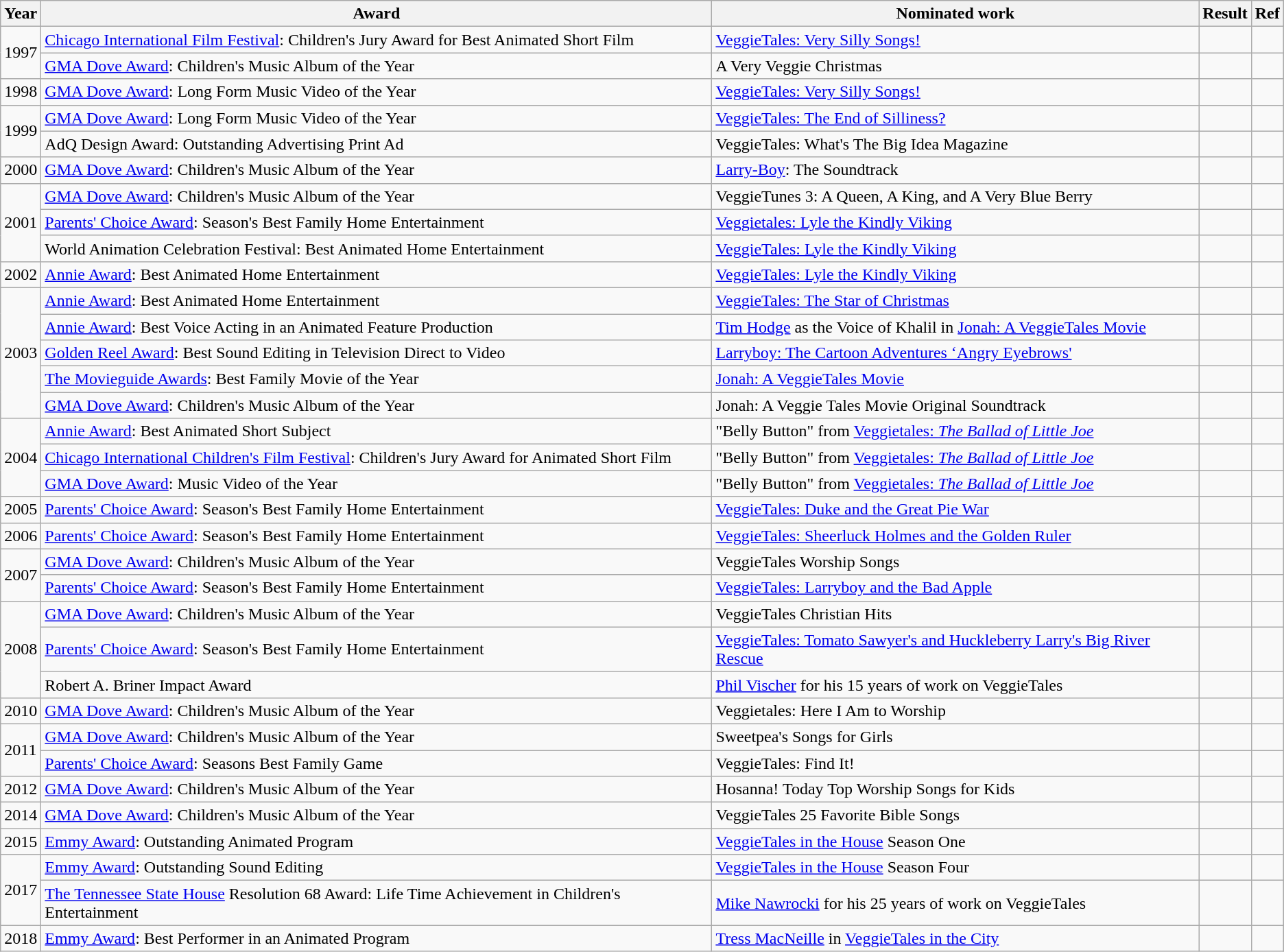<table class="wikitable sortable">
<tr>
<th>Year</th>
<th>Award</th>
<th>Nominated work</th>
<th>Result</th>
<th>Ref</th>
</tr>
<tr>
<td rowspan="2">1997</td>
<td><a href='#'>Chicago International Film Festival</a>: Children's Jury Award for Best Animated Short Film</td>
<td><a href='#'>VeggieTales: Very Silly Songs!</a></td>
<td></td>
<td></td>
</tr>
<tr>
<td><a href='#'>GMA Dove Award</a>: Children's Music Album of the Year<br></td>
<td>A Very Veggie Christmas</td>
<td></td>
<td></td>
</tr>
<tr>
<td>1998</td>
<td><a href='#'>GMA Dove Award</a>: Long Form Music Video of the Year</td>
<td><a href='#'>VeggieTales: Very Silly Songs!</a></td>
<td></td>
<td></td>
</tr>
<tr>
<td rowspan="2">1999</td>
<td><a href='#'>GMA Dove Award</a>: Long Form Music Video of the Year</td>
<td><a href='#'>VeggieTales: The End of Silliness?</a></td>
<td></td>
<td></td>
</tr>
<tr>
<td>AdQ Design Award: Outstanding Advertising Print Ad</td>
<td>VeggieTales: What's The Big Idea Magazine</td>
<td></td>
<td></td>
</tr>
<tr>
<td>2000</td>
<td><a href='#'>GMA Dove Award</a>: Children's Music Album of the Year</td>
<td><a href='#'>Larry-Boy</a>: The Soundtrack</td>
<td></td>
<td></td>
</tr>
<tr>
<td rowspan="3">2001</td>
<td><a href='#'>GMA Dove Award</a>: Children's Music Album of the Year</td>
<td>VeggieTunes 3: A Queen, A King, and A Very Blue Berry</td>
<td></td>
<td></td>
</tr>
<tr>
<td><a href='#'>Parents' Choice Award</a>: Season's Best Family Home Entertainment</td>
<td><a href='#'>Veggietales: Lyle the Kindly Viking</a></td>
<td></td>
<td></td>
</tr>
<tr>
<td>World Animation Celebration Festival: Best Animated Home Entertainment</td>
<td><a href='#'>VeggieTales: Lyle the Kindly Viking</a></td>
<td></td>
<td></td>
</tr>
<tr>
<td>2002</td>
<td><a href='#'>Annie Award</a>: Best Animated Home Entertainment</td>
<td><a href='#'>VeggieTales: Lyle the Kindly Viking</a></td>
<td></td>
<td></td>
</tr>
<tr>
<td rowspan="5">2003</td>
<td><a href='#'>Annie Award</a>: Best Animated Home Entertainment</td>
<td><a href='#'>VeggieTales: The Star of Christmas</a></td>
<td></td>
<td></td>
</tr>
<tr>
<td><a href='#'>Annie Award</a>: Best Voice Acting in an Animated Feature Production</td>
<td><a href='#'>Tim Hodge</a> as the Voice of Khalil in <a href='#'>Jonah: A VeggieTales Movie</a></td>
<td></td>
<td></td>
</tr>
<tr>
<td><a href='#'>Golden Reel Award</a>: Best Sound Editing in Television Direct to Video</td>
<td><a href='#'>Larryboy: The Cartoon Adventures ‘Angry Eyebrows'</a></td>
<td></td>
<td></td>
</tr>
<tr>
<td><a href='#'>The Movieguide Awards</a>: Best Family Movie of the Year</td>
<td><a href='#'>Jonah: A VeggieTales Movie</a></td>
<td></td>
<td></td>
</tr>
<tr>
<td><a href='#'>GMA Dove Award</a>: Children's Music Album of the Year</td>
<td>Jonah: A Veggie Tales Movie Original Soundtrack</td>
<td></td>
<td></td>
</tr>
<tr>
<td rowspan="3">2004</td>
<td><a href='#'>Annie Award</a>: Best Animated Short Subject</td>
<td>"Belly Button" from <a href='#'>Veggietales: <em>The Ballad of Little Joe</em></a></td>
<td></td>
<td></td>
</tr>
<tr>
<td><a href='#'>Chicago International Children's Film Festival</a>: Children's Jury Award for Animated Short Film</td>
<td>"Belly Button" from <a href='#'>Veggietales: <em>The Ballad of Little Joe</em></a></td>
<td></td>
<td></td>
</tr>
<tr>
<td><a href='#'>GMA Dove Award</a>: Music Video of the Year</td>
<td>"Belly Button" from <a href='#'>Veggietales: <em>The Ballad of Little Joe</em></a></td>
<td></td>
<td></td>
</tr>
<tr>
<td>2005</td>
<td><a href='#'>Parents' Choice Award</a>: Season's Best Family Home Entertainment</td>
<td><a href='#'>VeggieTales: Duke and the Great Pie War</a></td>
<td></td>
<td></td>
</tr>
<tr>
<td>2006</td>
<td><a href='#'>Parents' Choice Award</a>: Season's Best Family Home Entertainment</td>
<td><a href='#'>VeggieTales: Sheerluck Holmes and the Golden Ruler</a></td>
<td></td>
<td></td>
</tr>
<tr>
<td rowspan="2">2007</td>
<td><a href='#'>GMA Dove Award</a>: Children's Music Album of the Year</td>
<td>VeggieTales Worship Songs</td>
<td></td>
<td></td>
</tr>
<tr>
<td><a href='#'>Parents' Choice Award</a>: Season's Best Family Home Entertainment</td>
<td><a href='#'>VeggieTales: Larryboy and the Bad Apple</a></td>
<td></td>
<td></td>
</tr>
<tr>
<td rowspan="3">2008</td>
<td><a href='#'>GMA Dove Award</a>: Children's Music Album of the Year</td>
<td>VeggieTales Christian Hits</td>
<td></td>
<td></td>
</tr>
<tr>
<td><a href='#'>Parents' Choice Award</a>: Season's Best Family Home Entertainment</td>
<td><a href='#'>VeggieTales: Tomato Sawyer's and Huckleberry Larry's Big River Rescue</a></td>
<td></td>
<td></td>
</tr>
<tr>
<td>Robert A. Briner Impact Award</td>
<td><a href='#'>Phil Vischer</a> for his 15 years of work on VeggieTales</td>
<td></td>
<td></td>
</tr>
<tr>
<td>2010</td>
<td><a href='#'>GMA Dove Award</a>: Children's Music Album of the Year</td>
<td>Veggietales: Here I Am to Worship</td>
<td></td>
<td></td>
</tr>
<tr>
<td rowspan="2">2011</td>
<td><a href='#'>GMA Dove Award</a>: Children's Music Album of the Year</td>
<td>Sweetpea's Songs for Girls</td>
<td></td>
<td></td>
</tr>
<tr>
<td><a href='#'>Parents' Choice Award</a>: Seasons Best Family Game</td>
<td>VeggieTales: Find It!</td>
<td></td>
<td></td>
</tr>
<tr>
<td>2012</td>
<td><a href='#'>GMA Dove Award</a>: Children's Music Album of the Year</td>
<td>Hosanna! Today Top Worship Songs for Kids</td>
<td></td>
<td></td>
</tr>
<tr>
<td>2014</td>
<td><a href='#'>GMA Dove Award</a>: Children's Music Album of the Year</td>
<td>VeggieTales 25 Favorite Bible Songs</td>
<td></td>
<td></td>
</tr>
<tr>
<td>2015</td>
<td><a href='#'>Emmy Award</a>: Outstanding Animated Program</td>
<td><a href='#'>VeggieTales in the House</a> Season One</td>
<td></td>
<td></td>
</tr>
<tr>
<td rowspan="2">2017</td>
<td><a href='#'>Emmy Award</a>: Outstanding Sound Editing</td>
<td><a href='#'>VeggieTales in the House</a> Season Four</td>
<td></td>
<td></td>
</tr>
<tr>
<td><a href='#'>The Tennessee State House</a> Resolution 68 Award: Life Time Achievement in Children's Entertainment</td>
<td><a href='#'>Mike Nawrocki</a> for his 25 years of work on VeggieTales</td>
<td></td>
<td></td>
</tr>
<tr>
<td>2018</td>
<td><a href='#'>Emmy Award</a>: Best Performer in an Animated Program</td>
<td><a href='#'>Tress MacNeille</a> in <a href='#'>VeggieTales in the City</a></td>
<td></td>
<td></td>
</tr>
</table>
